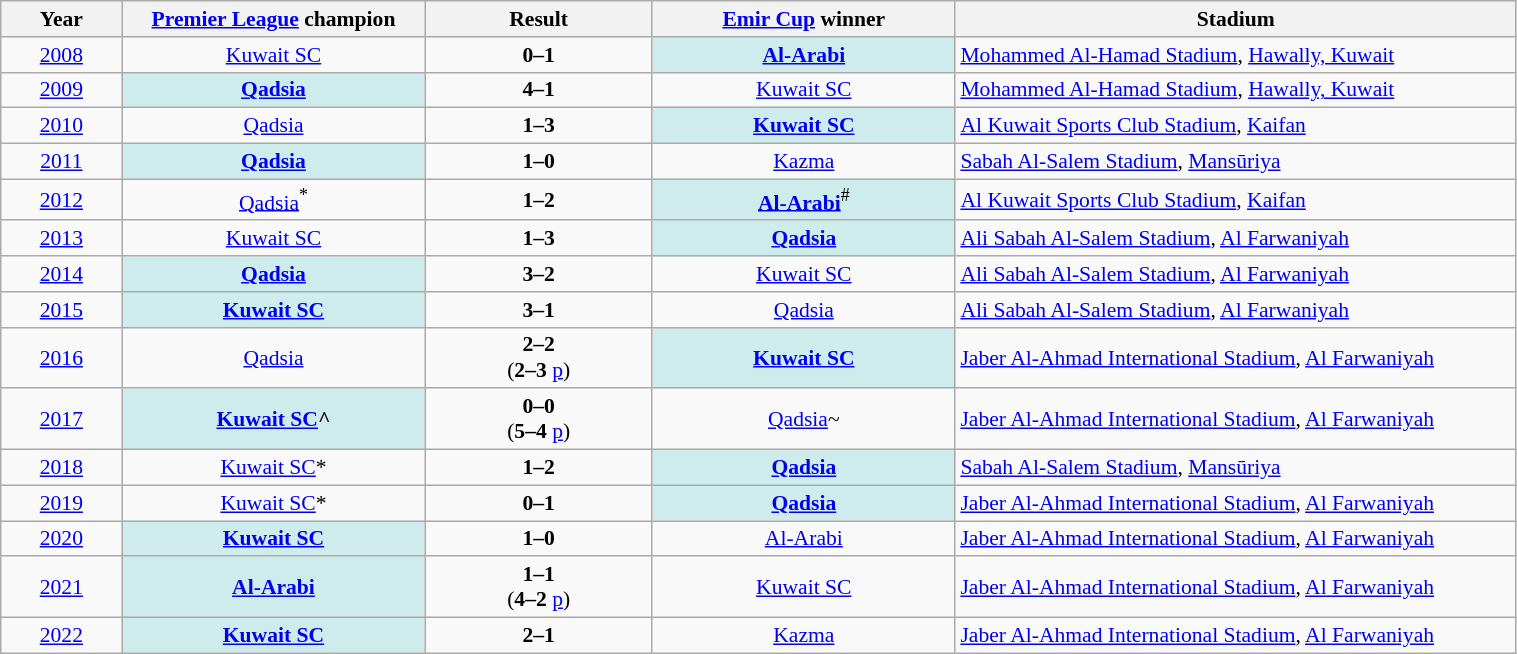<table class="wikitable" style=font-size:90% text-align: center width=80%>
<tr>
<th rowspan=1 width=8%><strong>Year</strong></th>
<th rowspan=1 width=20%><strong><a href='#'>Premier League</a> champion</strong></th>
<th rowspan=1 width=15%><strong>Result</strong></th>
<th rowspan=1 width=20%><strong><a href='#'>Emir Cup</a> winner</strong></th>
<th rowspan=1 width=55%><strong>Stadium</strong></th>
</tr>
<tr>
<td align=center><a href='#'>2008</a></td>
<td align=center><a href='#'>Kuwait SC</a></td>
<td align=center><strong>0–1</strong></td>
<td style="background:#cfecec;" align=center><strong><a href='#'>Al-Arabi</a></strong></td>
<td align=left> <a href='#'>Mohammed Al-Hamad Stadium</a>, <a href='#'>Hawally, Kuwait</a></td>
</tr>
<tr>
<td align=center><a href='#'>2009</a></td>
<td style="background:#cfecec;" align=center><strong><a href='#'>Qadsia</a></strong></td>
<td align=center><strong>4–1</strong></td>
<td align=center><a href='#'>Kuwait SC</a></td>
<td align=left> <a href='#'>Mohammed Al-Hamad Stadium</a>, <a href='#'>Hawally, Kuwait</a></td>
</tr>
<tr>
<td align=center><a href='#'>2010</a></td>
<td align=center><a href='#'>Qadsia</a></td>
<td align=center><strong>1–3</strong></td>
<td style="background:#cfecec;" align=center><strong><a href='#'>Kuwait SC</a></strong></td>
<td align=left> <a href='#'>Al Kuwait Sports Club Stadium</a>, <a href='#'>Kaifan</a></td>
</tr>
<tr>
<td align=center><a href='#'>2011</a></td>
<td style="background:#cfecec;" align=center><strong><a href='#'>Qadsia</a></strong></td>
<td align=center><strong>1–0</strong></td>
<td align=center><a href='#'>Kazma</a></td>
<td align=left> <a href='#'>Sabah Al-Salem Stadium</a>, <a href='#'>Mansūriya</a></td>
</tr>
<tr>
<td align=center><a href='#'>2012</a></td>
<td align=center><a href='#'>Qadsia</a><sup>*</sup></td>
<td align=center><strong>1–2</strong></td>
<td style="background:#cfecec;" align=center><strong><a href='#'>Al-Arabi</a></strong><sup>#</sup></td>
<td align=left> <a href='#'>Al Kuwait Sports Club Stadium</a>, <a href='#'>Kaifan</a></td>
</tr>
<tr>
<td align=center><a href='#'>2013</a></td>
<td align=center><a href='#'>Kuwait SC</a></td>
<td align=center><strong>1–3</strong></td>
<td style="background:#cfecec;" align=center><strong><a href='#'>Qadsia</a></strong></td>
<td align=left> <a href='#'>Ali Sabah Al-Salem Stadium</a>, <a href='#'>Al Farwaniyah</a></td>
</tr>
<tr>
<td align=center><a href='#'>2014</a></td>
<td style="background:#cfecec;" align=center><strong><a href='#'>Qadsia</a></strong></td>
<td align=center><strong>3–2</strong></td>
<td align=center><a href='#'>Kuwait SC</a></td>
<td align=left> <a href='#'>Ali Sabah Al-Salem Stadium</a>, <a href='#'>Al Farwaniyah</a></td>
</tr>
<tr>
<td align=center><a href='#'>2015</a></td>
<td style="background:#cfecec;" align=center><strong><a href='#'>Kuwait SC</a></strong></td>
<td align=center><strong>3–1</strong></td>
<td align=center><a href='#'>Qadsia</a></td>
<td align=left> <a href='#'>Ali Sabah Al-Salem Stadium</a>, <a href='#'>Al Farwaniyah</a></td>
</tr>
<tr>
<td align=center><a href='#'>2016</a></td>
<td align=center><a href='#'>Qadsia</a></td>
<td align=center><strong>2–2</strong> <br>(<strong>2–3</strong> <a href='#'>p</a>)</td>
<td style="background:#cfecec;" align=center><strong><a href='#'>Kuwait SC</a></strong></td>
<td align=left> <a href='#'>Jaber Al-Ahmad International Stadium</a>, <a href='#'>Al Farwaniyah</a></td>
</tr>
<tr>
<td align=center><a href='#'>2017</a></td>
<td style="background:#cfecec;" align=center><strong><a href='#'>Kuwait SC</a>^</strong></td>
<td align=center><strong>0–0</strong>  <br>(<strong>5–4</strong> <a href='#'>p</a>)</td>
<td align=center><a href='#'>Qadsia</a>~</td>
<td align=left> <a href='#'>Jaber Al-Ahmad International Stadium</a>, <a href='#'>Al Farwaniyah</a></td>
</tr>
<tr>
<td align=center><a href='#'>2018</a></td>
<td align=center><a href='#'>Kuwait SC</a>*</td>
<td align=center><strong>1–2</strong></td>
<td style="background:#cfecec;" align=center><strong><a href='#'>Qadsia</a></strong></td>
<td align=left> <a href='#'>Sabah Al-Salem Stadium</a>, <a href='#'>Mansūriya</a></td>
</tr>
<tr>
<td align=center><a href='#'>2019</a></td>
<td align=center><a href='#'>Kuwait SC</a>*</td>
<td align=center><strong>0–1</strong></td>
<td style="background:#cfecec;" align=center><strong><a href='#'>Qadsia</a></strong></td>
<td align=left> <a href='#'>Jaber Al-Ahmad International Stadium</a>, <a href='#'>Al Farwaniyah</a></td>
</tr>
<tr>
<td align=center><a href='#'>2020</a></td>
<td style="background:#cfecec;"  align=center><strong><a href='#'>Kuwait SC</a> </strong></td>
<td align=center><strong>1–0</strong></td>
<td align=center><a href='#'>Al-Arabi</a></td>
<td align=left> <a href='#'>Jaber Al-Ahmad International Stadium</a>, <a href='#'>Al Farwaniyah</a></td>
</tr>
<tr>
<td align=center><a href='#'>2021</a></td>
<td style="background:#cfecec;"  align=center><strong><a href='#'>Al-Arabi</a></strong></td>
<td align=center><strong>1–1</strong> <br>(<strong>4–2</strong> <a href='#'>p</a>)</td>
<td align=center><a href='#'>Kuwait SC</a></td>
<td align=left> <a href='#'>Jaber Al-Ahmad International Stadium</a>, <a href='#'>Al Farwaniyah</a></td>
</tr>
<tr>
<td align=center><a href='#'>2022</a></td>
<td style="background:#cfecec;"  align=center><strong><a href='#'>Kuwait SC</a></strong></td>
<td align=center><strong>2–1</strong></td>
<td align=center><a href='#'>Kazma</a></td>
<td align=left> <a href='#'>Jaber Al-Ahmad International Stadium</a>, <a href='#'>Al Farwaniyah</a></td>
</tr>
</table>
